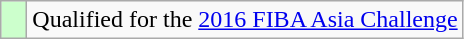<table class="wikitable">
<tr>
<td width=10px bgcolor="#ccffcc"></td>
<td>Qualified for the <a href='#'>2016 FIBA Asia Challenge</a></td>
</tr>
</table>
